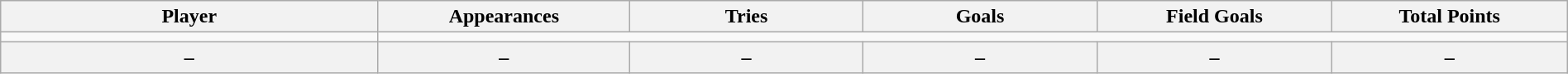<table class="wikitable sortable" width="100%" style="text-align: center;">
<tr>
<th style="width:25em">Player</th>
<th style="width:15em" data-sort-type="number">Appearances</th>
<th style="width:15em" data-sort-type="number">Tries</th>
<th style="width:15em" data-sort-type="number">Goals</th>
<th style="width:15em" data-sort-type="number">Field Goals</th>
<th style="width:15em" data-sort-type="number">Total Points</th>
</tr>
<tr>
<td></td>
</tr>
<tr class="sortbottom">
<th>–</th>
<th>–</th>
<th>–</th>
<th>–</th>
<th>–</th>
<th>–</th>
</tr>
</table>
